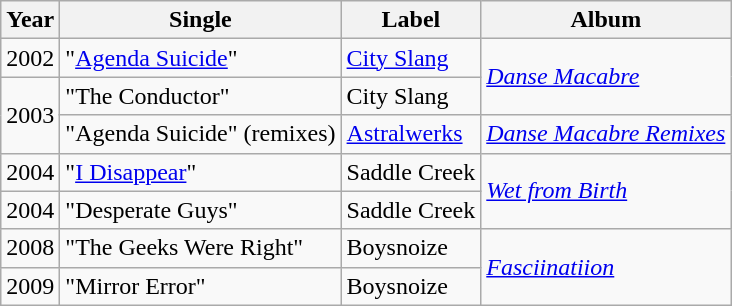<table class="wikitable">
<tr>
<th>Year</th>
<th>Single</th>
<th>Label</th>
<th>Album</th>
</tr>
<tr>
<td>2002</td>
<td>"<a href='#'>Agenda Suicide</a>"</td>
<td><a href='#'>City Slang</a> </td>
<td rowspan="2"><em><a href='#'>Danse Macabre</a></em></td>
</tr>
<tr>
<td rowspan="2">2003</td>
<td>"The Conductor"</td>
<td>City Slang </td>
</tr>
<tr>
<td>"Agenda Suicide" (remixes)</td>
<td><a href='#'>Astralwerks</a> </td>
<td><em><a href='#'>Danse Macabre Remixes</a></em></td>
</tr>
<tr>
<td>2004</td>
<td>"<a href='#'>I Disappear</a>"</td>
<td>Saddle Creek </td>
<td rowspan="2"><em><a href='#'>Wet from Birth</a></em></td>
</tr>
<tr>
<td>2004</td>
<td>"Desperate Guys"</td>
<td>Saddle Creek </td>
</tr>
<tr>
<td>2008</td>
<td>"The Geeks Were Right"</td>
<td>Boysnoize </td>
<td rowspan="2"><em><a href='#'>Fasciinatiion</a></em></td>
</tr>
<tr>
<td>2009</td>
<td>"Mirror Error"</td>
<td>Boysnoize </td>
</tr>
</table>
